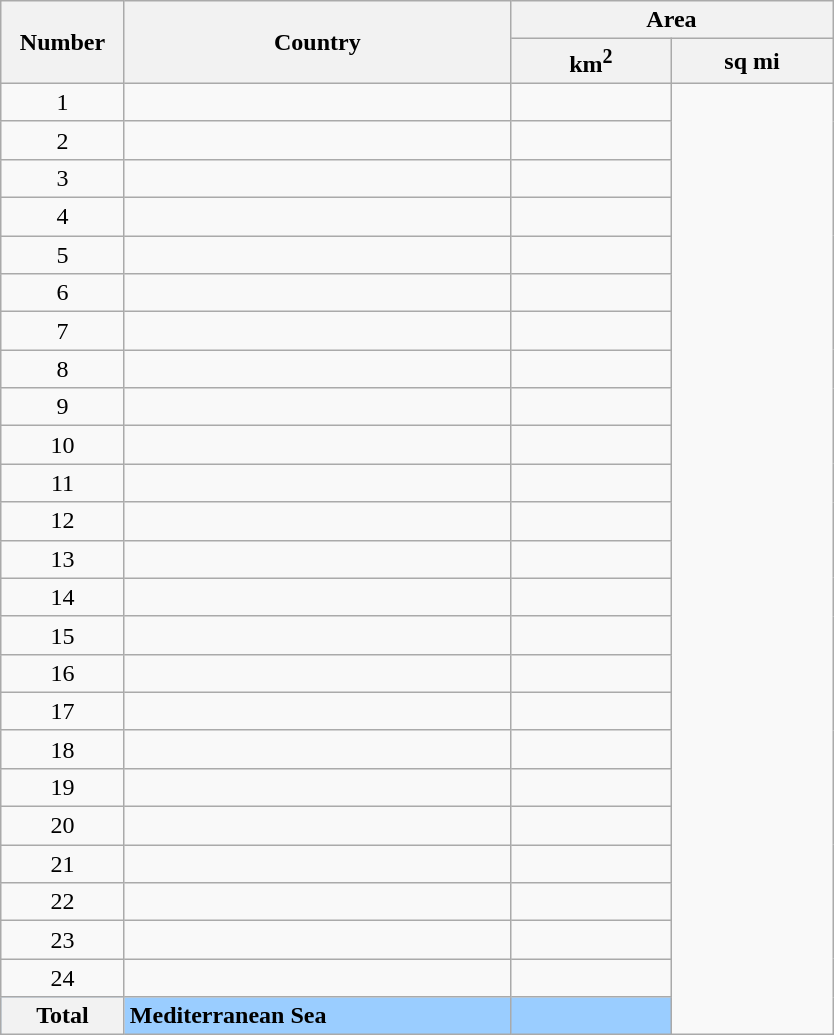<table class="wikitable sortable" style="font-size:100%">
<tr>
<th rowspan=2 width=75>Number</th>
<th rowspan=2 width=250>Country</th>
<th colspan=2 width=200>Area</th>
</tr>
<tr>
<th width=100>km<sup>2</sup></th>
<th width=100>sq mi</th>
</tr>
<tr>
<td align=center>1</td>
<td><strong></strong></td>
<td></td>
</tr>
<tr>
<td align=center>2</td>
<td><strong></strong></td>
<td></td>
</tr>
<tr>
<td align=center>3</td>
<td><strong></strong></td>
<td></td>
</tr>
<tr>
<td align=center>4</td>
<td><strong></strong></td>
<td></td>
</tr>
<tr>
<td align=center>5</td>
<td><strong></strong></td>
<td></td>
</tr>
<tr>
<td align=center>6</td>
<td><strong></strong></td>
<td></td>
</tr>
<tr>
<td align=center>7</td>
<td><strong></strong></td>
<td></td>
</tr>
<tr>
<td align=center>8</td>
<td><strong></strong></td>
<td></td>
</tr>
<tr>
<td align=center>9</td>
<td><strong></strong></td>
<td></td>
</tr>
<tr>
<td align=center>10</td>
<td><strong></strong></td>
<td></td>
</tr>
<tr>
<td align=center>11</td>
<td><strong></strong></td>
<td></td>
</tr>
<tr>
<td align=center>12</td>
<td><strong></strong></td>
<td></td>
</tr>
<tr>
<td align=center>13</td>
<td><strong></strong></td>
<td></td>
</tr>
<tr>
<td align=center>14</td>
<td><strong></strong></td>
<td></td>
</tr>
<tr>
<td align=center>15</td>
<td><strong></strong></td>
<td></td>
</tr>
<tr>
<td align=center>16</td>
<td><strong></strong></td>
<td></td>
</tr>
<tr>
<td align=center>17</td>
<td><strong></strong></td>
<td></td>
</tr>
<tr>
<td align=center>18</td>
<td><strong></strong></td>
<td></td>
</tr>
<tr>
<td align=center>19</td>
<td><strong></strong></td>
<td></td>
</tr>
<tr>
<td align=center>20</td>
<td><strong></strong></td>
<td></td>
</tr>
<tr>
<td align=center>21</td>
<td><strong></strong></td>
<td></td>
</tr>
<tr>
<td align=center>22</td>
<td><strong></strong></td>
<td></td>
</tr>
<tr>
<td align=center>23</td>
<td><strong></strong></td>
<td></td>
</tr>
<tr>
<td align=center>24</td>
<td><strong></strong></td>
<td></td>
</tr>
<tr style="background:#9acdff;">
<th>Total</th>
<td><strong>Mediterranean Sea</strong></td>
<td></td>
</tr>
</table>
